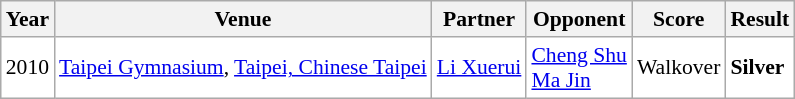<table class="sortable wikitable" style="font-size: 90%;">
<tr>
<th>Year</th>
<th>Venue</th>
<th>Partner</th>
<th>Opponent</th>
<th>Score</th>
<th>Result</th>
</tr>
<tr style="background:white">
<td align="center">2010</td>
<td align="left"><a href='#'>Taipei Gymnasium</a>, <a href='#'>Taipei, Chinese Taipei</a></td>
<td align="left"> <a href='#'>Li Xuerui</a></td>
<td align="left"> <a href='#'>Cheng Shu</a> <br>  <a href='#'>Ma Jin</a></td>
<td align="left">Walkover</td>
<td style="text-align:left; background:white"> <strong>Silver</strong></td>
</tr>
</table>
